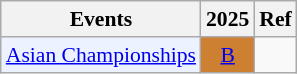<table style='font-size: 90%; text-align:center;' class='wikitable'>
<tr>
<th>Events</th>
<th>2025</th>
<th>Ref</th>
</tr>
<tr>
<td bgcolor="#ECF2FF"; align="left"><a href='#'>Asian Championships</a></td>
<td bgcolor=CD7F32><a href='#'>B</a></td>
<td></td>
</tr>
</table>
